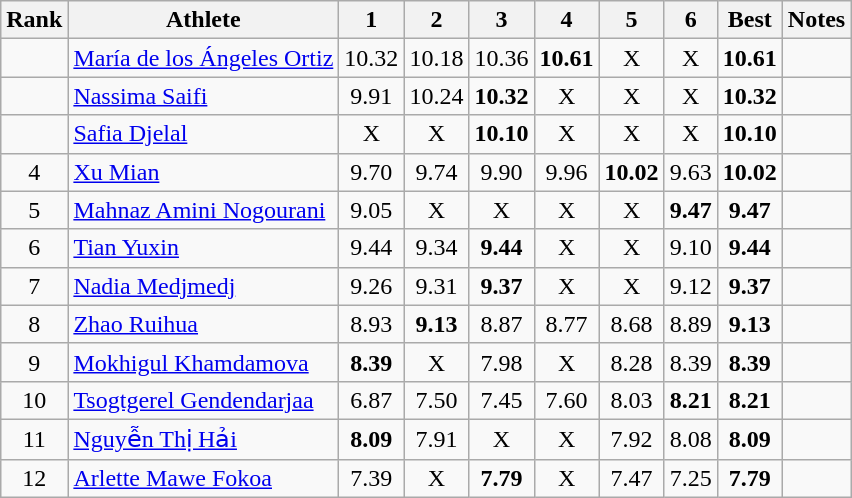<table class="wikitable sortable" style="text-align:center">
<tr>
<th>Rank</th>
<th>Athlete</th>
<th>1</th>
<th>2</th>
<th>3</th>
<th>4</th>
<th>5</th>
<th>6</th>
<th>Best</th>
<th>Notes</th>
</tr>
<tr>
<td></td>
<td style="text-align:left"><a href='#'>María de los Ángeles Ortiz</a><br></td>
<td>10.32</td>
<td>10.18</td>
<td>10.36</td>
<td><strong>10.61</strong></td>
<td>X</td>
<td>X</td>
<td><strong>10.61</strong></td>
<td></td>
</tr>
<tr>
<td></td>
<td style="text-align:left"><a href='#'>Nassima Saifi</a><br></td>
<td>9.91</td>
<td>10.24</td>
<td><strong>10.32</strong></td>
<td>X</td>
<td>X</td>
<td>X</td>
<td><strong>10.32</strong></td>
<td></td>
</tr>
<tr>
<td></td>
<td style="text-align:left"><a href='#'>Safia Djelal</a><br></td>
<td>X</td>
<td>X</td>
<td><strong>10.10</strong></td>
<td>X</td>
<td>X</td>
<td>X</td>
<td><strong>10.10</strong></td>
<td></td>
</tr>
<tr>
<td>4</td>
<td style="text-align:left"><a href='#'>Xu Mian</a><br></td>
<td>9.70</td>
<td>9.74</td>
<td>9.90</td>
<td>9.96</td>
<td><strong>10.02</strong></td>
<td>9.63</td>
<td><strong>10.02</strong></td>
<td></td>
</tr>
<tr>
<td>5</td>
<td style="text-align:left"><a href='#'>Mahnaz Amini Nogourani</a><br></td>
<td>9.05</td>
<td>X</td>
<td>X</td>
<td>X</td>
<td>X</td>
<td><strong>9.47</strong></td>
<td><strong>9.47</strong></td>
<td></td>
</tr>
<tr>
<td>6</td>
<td style="text-align:left"><a href='#'>Tian Yuxin</a><br></td>
<td>9.44</td>
<td>9.34</td>
<td><strong>9.44</strong></td>
<td>X</td>
<td>X</td>
<td>9.10</td>
<td><strong>9.44</strong></td>
<td></td>
</tr>
<tr>
<td>7</td>
<td style="text-align:left"><a href='#'>Nadia Medjmedj</a><br></td>
<td>9.26</td>
<td>9.31</td>
<td><strong>9.37</strong></td>
<td>X</td>
<td>X</td>
<td>9.12</td>
<td><strong>9.37</strong></td>
<td></td>
</tr>
<tr>
<td>8</td>
<td style="text-align:left"><a href='#'>Zhao Ruihua</a><br></td>
<td>8.93</td>
<td><strong>9.13</strong></td>
<td>8.87</td>
<td>8.77</td>
<td>8.68</td>
<td>8.89</td>
<td><strong>9.13</strong></td>
<td></td>
</tr>
<tr>
<td>9</td>
<td style="text-align:left"><a href='#'>Mokhigul Khamdamova</a><br></td>
<td><strong>8.39</strong></td>
<td>X</td>
<td>7.98</td>
<td>X</td>
<td>8.28</td>
<td>8.39</td>
<td><strong>8.39</strong></td>
<td></td>
</tr>
<tr>
<td>10</td>
<td style="text-align:left"><a href='#'>Tsogtgerel Gendendarjaa</a><br></td>
<td>6.87</td>
<td>7.50</td>
<td>7.45</td>
<td>7.60</td>
<td>8.03</td>
<td><strong>8.21</strong></td>
<td><strong>8.21</strong></td>
<td></td>
</tr>
<tr>
<td>11</td>
<td style="text-align:left"><a href='#'>Nguyễn Thị Hải</a><br></td>
<td><strong>8.09</strong></td>
<td>7.91</td>
<td>X</td>
<td>X</td>
<td>7.92</td>
<td>8.08</td>
<td><strong>8.09</strong></td>
<td></td>
</tr>
<tr>
<td>12</td>
<td style="text-align:left"><a href='#'>Arlette Mawe Fokoa</a><br></td>
<td>7.39</td>
<td>X</td>
<td><strong>7.79</strong></td>
<td>X</td>
<td>7.47</td>
<td>7.25</td>
<td><strong>7.79</strong></td>
<td></td>
</tr>
</table>
